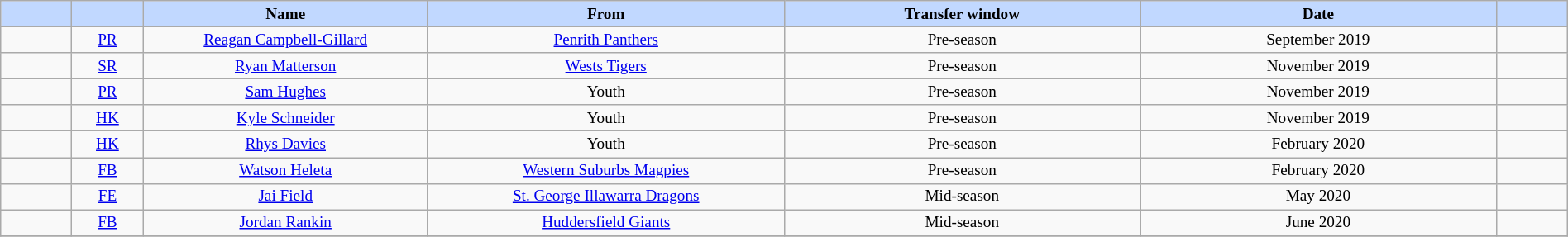<table class="wikitable" style="font-size:80%; text-align:center; width:100%;">
<tr>
<th style="background:#c1d8ff; width:4%"></th>
<th style="background:#c1d8ff; width:4%"></th>
<th style="background:#c1d8ff; width:16%">Name</th>
<th style="background:#c1d8ff; width:20%">From</th>
<th style="background:#c1d8ff; width:20%">Transfer window</th>
<th style="background:#c1d8ff; width:20%">Date</th>
<th style="background:#c1d8ff; width:4%"></th>
</tr>
<tr>
<td></td>
<td><a href='#'>PR</a></td>
<td><a href='#'>Reagan Campbell-Gillard</a></td>
<td> <a href='#'>Penrith Panthers</a></td>
<td>Pre-season</td>
<td>September 2019</td>
<td></td>
</tr>
<tr>
<td></td>
<td><a href='#'>SR</a></td>
<td><a href='#'>Ryan Matterson</a></td>
<td> <a href='#'>Wests Tigers</a></td>
<td>Pre-season</td>
<td>November 2019</td>
<td></td>
</tr>
<tr>
<td></td>
<td><a href='#'>PR</a></td>
<td><a href='#'>Sam Hughes</a></td>
<td>Youth</td>
<td>Pre-season</td>
<td>November 2019</td>
<td></td>
</tr>
<tr>
<td></td>
<td><a href='#'>HK</a></td>
<td><a href='#'>Kyle Schneider</a></td>
<td>Youth</td>
<td>Pre-season</td>
<td>November 2019</td>
<td></td>
</tr>
<tr>
<td></td>
<td><a href='#'>HK</a></td>
<td><a href='#'>Rhys Davies</a></td>
<td>Youth</td>
<td>Pre-season</td>
<td>February 2020</td>
<td></td>
</tr>
<tr>
<td></td>
<td><a href='#'>FB</a></td>
<td><a href='#'>Watson Heleta</a></td>
<td> <a href='#'>Western Suburbs Magpies</a></td>
<td>Pre-season</td>
<td>February 2020</td>
<td></td>
</tr>
<tr>
<td></td>
<td><a href='#'>FE</a></td>
<td><a href='#'>Jai Field</a></td>
<td> <a href='#'>St. George Illawarra Dragons</a></td>
<td>Mid-season</td>
<td>May 2020</td>
<td></td>
</tr>
<tr>
<td></td>
<td><a href='#'>FB</a></td>
<td><a href='#'>Jordan Rankin</a></td>
<td> <a href='#'>Huddersfield Giants</a></td>
<td>Mid-season</td>
<td>June 2020</td>
<td></td>
</tr>
<tr>
</tr>
</table>
